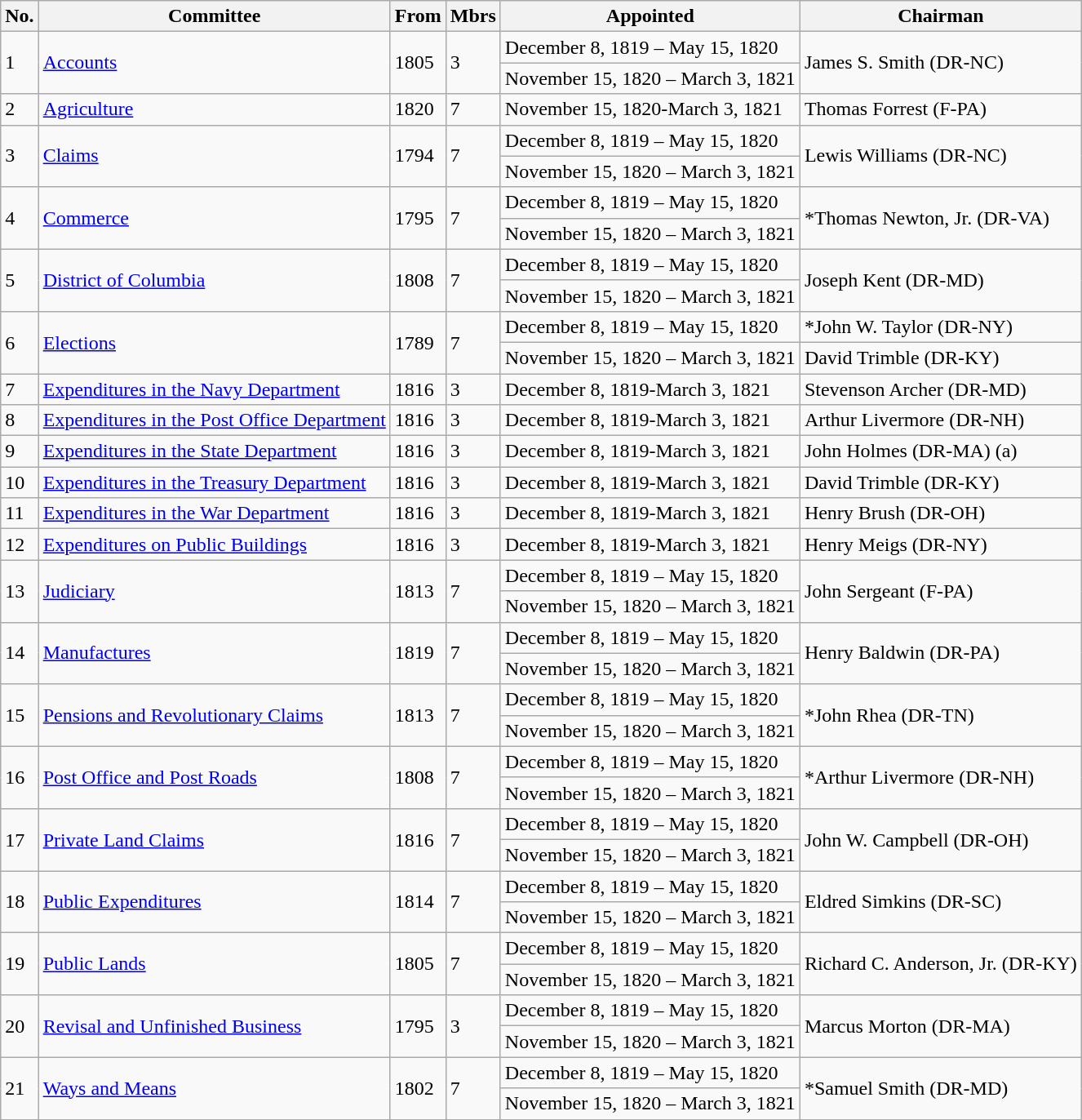<table class="wikitable">
<tr valign=bottom>
<th>No.</th>
<th>Committee</th>
<th>From</th>
<th>Mbrs</th>
<th>Appointed</th>
<th>Chairman</th>
</tr>
<tr>
<td rowspan=2>1</td>
<td rowspan=2><a href='#'>Accounts</a></td>
<td rowspan=2>1805</td>
<td rowspan=2>3</td>
<td>December 8, 1819 – May 15, 1820</td>
<td rowspan=2>James S. Smith (DR-NC)</td>
</tr>
<tr>
<td>November 15, 1820 – March 3, 1821</td>
</tr>
<tr>
<td>2</td>
<td><a href='#'>Agriculture</a></td>
<td>1820</td>
<td>7</td>
<td>November 15, 1820-March 3, 1821</td>
<td>Thomas Forrest (F-PA)</td>
</tr>
<tr>
<td rowspan=2>3</td>
<td rowspan=2><a href='#'>Claims</a></td>
<td rowspan=2>1794</td>
<td rowspan=2>7</td>
<td>December 8, 1819 – May 15, 1820</td>
<td rowspan=2>Lewis Williams (DR-NC)</td>
</tr>
<tr>
<td>November 15, 1820 – March 3, 1821</td>
</tr>
<tr>
<td rowspan=2>4</td>
<td rowspan=2><a href='#'>Commerce</a></td>
<td rowspan=2>1795</td>
<td rowspan=2>7</td>
<td>December 8, 1819 – May 15, 1820</td>
<td rowspan=2>*Thomas Newton, Jr. (DR-VA)</td>
</tr>
<tr>
<td>November 15, 1820 – March 3, 1821</td>
</tr>
<tr>
<td rowspan=2>5</td>
<td rowspan=2><a href='#'>District of Columbia</a></td>
<td rowspan=2>1808</td>
<td rowspan=2>7</td>
<td>December 8, 1819 – May 15, 1820</td>
<td rowspan=2>Joseph Kent (DR-MD)</td>
</tr>
<tr>
<td>November 15, 1820 – March 3, 1821</td>
</tr>
<tr>
<td rowspan=2>6</td>
<td rowspan=2><a href='#'>Elections</a></td>
<td rowspan=2>1789</td>
<td rowspan=2>7</td>
<td>December 8, 1819 – May 15, 1820</td>
<td>*John W. Taylor (DR-NY)</td>
</tr>
<tr>
<td>November 15, 1820 – March 3, 1821</td>
<td>David Trimble (DR-KY)</td>
</tr>
<tr>
<td>7</td>
<td><a href='#'>Expenditures in the Navy Department</a></td>
<td>1816</td>
<td>3</td>
<td>December 8, 1819-March 3, 1821</td>
<td>Stevenson Archer (DR-MD)</td>
</tr>
<tr>
<td>8</td>
<td><a href='#'>Expenditures in the Post Office Department</a></td>
<td>1816</td>
<td>3</td>
<td>December 8, 1819-March 3, 1821</td>
<td>Arthur Livermore (DR-NH)</td>
</tr>
<tr>
<td>9</td>
<td><a href='#'>Expenditures in the State Department</a></td>
<td>1816</td>
<td>3</td>
<td>December 8, 1819-March 3, 1821</td>
<td>John Holmes (DR-MA) (a)</td>
</tr>
<tr>
<td>10</td>
<td><a href='#'>Expenditures in the Treasury Department</a></td>
<td>1816</td>
<td>3</td>
<td>December 8, 1819-March 3, 1821</td>
<td>David Trimble (DR-KY)</td>
</tr>
<tr>
<td>11</td>
<td><a href='#'>Expenditures in the War Department</a></td>
<td>1816</td>
<td>3</td>
<td>December 8, 1819-March 3, 1821</td>
<td>Henry Brush (DR-OH)</td>
</tr>
<tr>
<td>12</td>
<td><a href='#'>Expenditures on Public Buildings</a></td>
<td>1816</td>
<td>3</td>
<td>December 8, 1819-March 3, 1821</td>
<td>Henry Meigs (DR-NY)</td>
</tr>
<tr>
<td rowspan=2>13</td>
<td rowspan=2><a href='#'>Judiciary</a></td>
<td rowspan=2>1813</td>
<td rowspan=2>7</td>
<td>December 8, 1819 – May 15, 1820</td>
<td rowspan=2>John Sergeant (F-PA)</td>
</tr>
<tr>
<td>November 15, 1820 – March 3, 1821</td>
</tr>
<tr>
<td rowspan=2>14</td>
<td rowspan=2><a href='#'>Manufactures</a></td>
<td rowspan=2>1819</td>
<td rowspan=2>7</td>
<td>December 8, 1819 – May 15, 1820</td>
<td rowspan=2>Henry Baldwin (DR-PA)</td>
</tr>
<tr>
<td>November 15, 1820 – March 3, 1821</td>
</tr>
<tr>
<td rowspan=2>15</td>
<td rowspan=2><a href='#'>Pensions and Revolutionary Claims</a></td>
<td rowspan=2>1813</td>
<td rowspan=2>7</td>
<td>December 8, 1819 – May 15, 1820</td>
<td rowspan=2>*John Rhea (DR-TN)</td>
</tr>
<tr>
<td>November 15, 1820 – March 3, 1821</td>
</tr>
<tr>
<td rowspan=2>16</td>
<td rowspan=2><a href='#'>Post Office and Post Roads</a></td>
<td rowspan=2>1808</td>
<td rowspan=2>7</td>
<td>December 8, 1819 – May 15, 1820</td>
<td rowspan=2>*Arthur Livermore (DR-NH)</td>
</tr>
<tr>
<td>November 15, 1820 – March 3, 1821</td>
</tr>
<tr>
<td rowspan=2>17</td>
<td rowspan=2><a href='#'>Private Land Claims</a></td>
<td rowspan=2>1816</td>
<td rowspan=2>7</td>
<td>December 8, 1819 – May 15, 1820</td>
<td rowspan=2>John W. Campbell (DR-OH)</td>
</tr>
<tr>
<td>November 15, 1820 – March 3, 1821</td>
</tr>
<tr>
<td rowspan=2>18</td>
<td rowspan=2><a href='#'>Public Expenditures</a></td>
<td rowspan=2>1814</td>
<td rowspan=2>7</td>
<td>December 8, 1819 – May 15, 1820</td>
<td rowspan=2>Eldred Simkins (DR-SC)</td>
</tr>
<tr>
<td>November 15, 1820 – March 3, 1821</td>
</tr>
<tr>
<td rowspan=2>19</td>
<td rowspan=2><a href='#'>Public Lands</a></td>
<td rowspan=2>1805</td>
<td rowspan=2>7</td>
<td>December 8, 1819 – May 15, 1820</td>
<td rowspan=2>Richard C. Anderson, Jr. (DR-KY)</td>
</tr>
<tr>
<td>November 15, 1820 – March 3, 1821</td>
</tr>
<tr>
<td rowspan=2>20</td>
<td rowspan=2><a href='#'>Revisal and Unfinished Business</a></td>
<td rowspan=2>1795</td>
<td rowspan=2>3</td>
<td>December 8, 1819 – May 15, 1820</td>
<td rowspan=2>Marcus Morton (DR-MA)</td>
</tr>
<tr>
<td>November 15, 1820 – March 3, 1821</td>
</tr>
<tr>
<td rowspan=2>21</td>
<td rowspan=2><a href='#'>Ways and Means</a></td>
<td rowspan=2>1802</td>
<td rowspan=2>7</td>
<td>December 8, 1819 – May 15, 1820</td>
<td rowspan=2>*Samuel Smith (DR-MD)</td>
</tr>
<tr>
<td>November 15, 1820 – March 3, 1821</td>
</tr>
<tr>
</tr>
</table>
